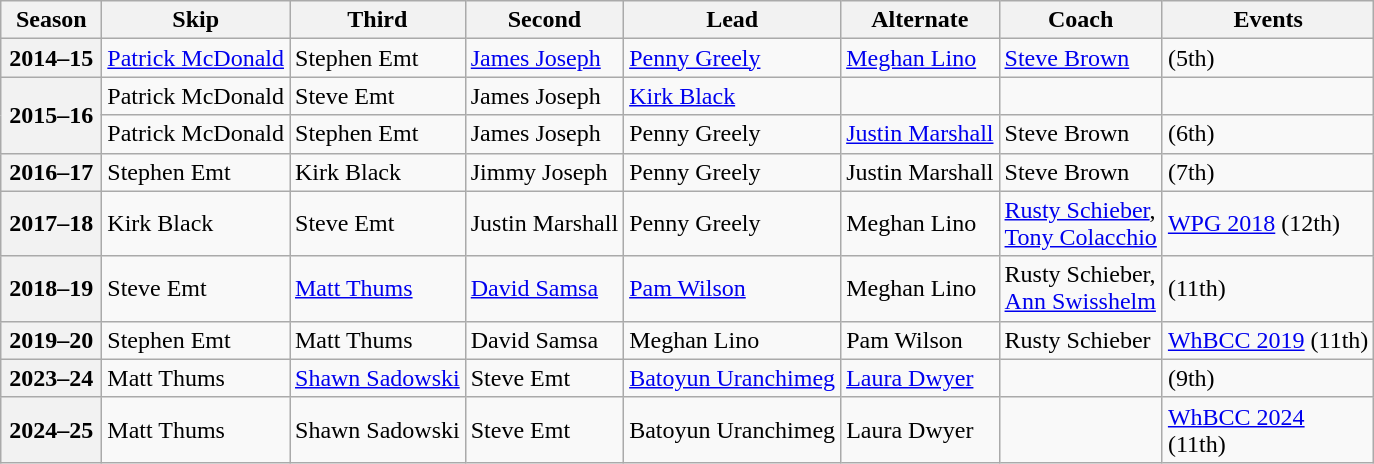<table class="wikitable">
<tr>
<th scope="col" width=60>Season</th>
<th scope="col">Skip</th>
<th scope="col">Third</th>
<th scope="col">Second</th>
<th scope="col">Lead</th>
<th scope="col">Alternate</th>
<th scope="col">Coach</th>
<th scope="col">Events</th>
</tr>
<tr>
<th scope="row">2014–15</th>
<td><a href='#'>Patrick McDonald</a></td>
<td>Stephen Emt</td>
<td><a href='#'>James Joseph</a></td>
<td><a href='#'>Penny Greely</a></td>
<td><a href='#'>Meghan Lino</a></td>
<td><a href='#'>Steve Brown</a></td>
<td> (5th)</td>
</tr>
<tr>
<th scope="row" rowspan=2>2015–16</th>
<td>Patrick McDonald</td>
<td>Steve Emt</td>
<td>James Joseph</td>
<td><a href='#'>Kirk Black</a></td>
<td></td>
<td></td>
<td></td>
</tr>
<tr>
<td>Patrick McDonald</td>
<td>Stephen Emt</td>
<td>James Joseph</td>
<td>Penny Greely</td>
<td><a href='#'>Justin Marshall</a></td>
<td>Steve Brown</td>
<td> (6th)</td>
</tr>
<tr>
<th scope="row">2016–17</th>
<td>Stephen Emt</td>
<td>Kirk Black</td>
<td>Jimmy Joseph</td>
<td>Penny Greely</td>
<td>Justin Marshall</td>
<td>Steve Brown</td>
<td> (7th)</td>
</tr>
<tr>
<th scope="row">2017–18</th>
<td>Kirk Black</td>
<td>Steve Emt</td>
<td>Justin Marshall</td>
<td>Penny Greely</td>
<td>Meghan Lino</td>
<td><a href='#'>Rusty Schieber</a>,<br><a href='#'>Tony Colacchio</a></td>
<td><a href='#'>WPG 2018</a> (12th)</td>
</tr>
<tr>
<th scope="row">2018–19</th>
<td>Steve Emt</td>
<td><a href='#'>Matt Thums</a></td>
<td><a href='#'>David Samsa</a></td>
<td><a href='#'>Pam Wilson</a></td>
<td>Meghan Lino</td>
<td>Rusty Schieber,<br><a href='#'>Ann Swisshelm</a></td>
<td> (11th)</td>
</tr>
<tr>
<th scope="row">2019–20</th>
<td>Stephen Emt</td>
<td>Matt Thums</td>
<td>David Samsa</td>
<td>Meghan Lino</td>
<td>Pam Wilson</td>
<td>Rusty Schieber</td>
<td><a href='#'>WhBCC 2019</a> (11th)</td>
</tr>
<tr>
<th scope="row">2023–24</th>
<td>Matt Thums</td>
<td><a href='#'>Shawn Sadowski</a></td>
<td>Steve Emt</td>
<td><a href='#'>Batoyun Uranchimeg</a></td>
<td><a href='#'>Laura Dwyer</a></td>
<td></td>
<td> (9th)</td>
</tr>
<tr>
<th scope="row">2024–25</th>
<td>Matt Thums</td>
<td>Shawn Sadowski</td>
<td>Steve Emt</td>
<td>Batoyun Uranchimeg</td>
<td>Laura Dwyer</td>
<td></td>
<td><a href='#'>WhBCC 2024</a>  <br>  (11th)</td>
</tr>
</table>
